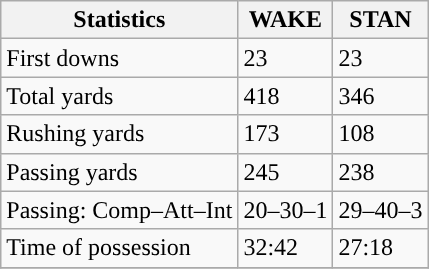<table class="wikitable" style="float: left;">
<tr>
<th>Statistics</th>
<th>WAKE</th>
<th>STAN</th>
</tr>
<tr>
<td>First downs</td>
<td>23</td>
<td>23</td>
</tr>
<tr>
<td>Total yards</td>
<td>418</td>
<td>346</td>
</tr>
<tr>
<td>Rushing yards</td>
<td>173</td>
<td>108</td>
</tr>
<tr>
<td>Passing yards</td>
<td>245</td>
<td>238</td>
</tr>
<tr>
<td>Passing: Comp–Att–Int</td>
<td>20–30–1</td>
<td>29–40–3</td>
</tr>
<tr>
<td>Time of possession</td>
<td>32:42</td>
<td>27:18</td>
</tr>
<tr>
</tr>
</table>
